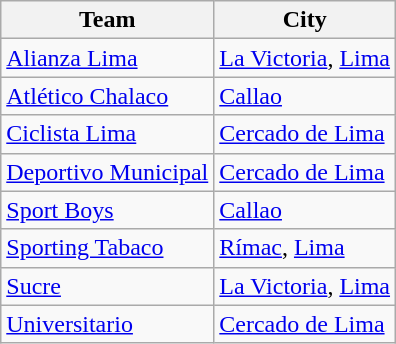<table class="wikitable sortable">
<tr>
<th>Team</th>
<th>City</th>
</tr>
<tr>
<td><a href='#'>Alianza Lima</a></td>
<td><a href='#'>La Victoria</a>, <a href='#'>Lima</a></td>
</tr>
<tr>
<td><a href='#'>Atlético Chalaco</a></td>
<td><a href='#'>Callao</a></td>
</tr>
<tr>
<td><a href='#'>Ciclista Lima</a></td>
<td><a href='#'>Cercado de Lima</a></td>
</tr>
<tr>
<td><a href='#'>Deportivo Municipal</a></td>
<td><a href='#'>Cercado de Lima</a></td>
</tr>
<tr>
<td><a href='#'>Sport Boys</a></td>
<td><a href='#'>Callao</a></td>
</tr>
<tr>
<td><a href='#'>Sporting Tabaco</a></td>
<td><a href='#'>Rímac</a>, <a href='#'>Lima</a></td>
</tr>
<tr>
<td><a href='#'>Sucre</a></td>
<td><a href='#'>La Victoria</a>, <a href='#'>Lima</a></td>
</tr>
<tr>
<td><a href='#'>Universitario</a></td>
<td><a href='#'>Cercado de Lima</a></td>
</tr>
</table>
